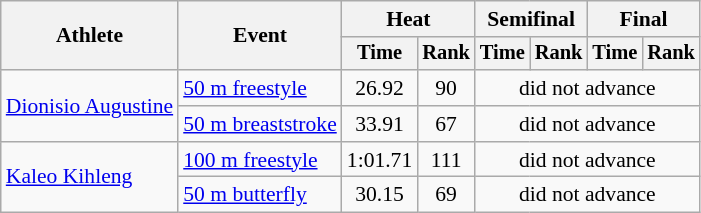<table class=wikitable style="font-size:90%">
<tr>
<th rowspan="2">Athlete</th>
<th rowspan="2">Event</th>
<th colspan="2">Heat</th>
<th colspan="2">Semifinal</th>
<th colspan="2">Final</th>
</tr>
<tr style="font-size:95%">
<th>Time</th>
<th>Rank</th>
<th>Time</th>
<th>Rank</th>
<th>Time</th>
<th>Rank</th>
</tr>
<tr align=center>
<td align=left rowspan=2><a href='#'>Dionisio Augustine</a></td>
<td align=left><a href='#'>50 m freestyle</a></td>
<td>26.92</td>
<td>90</td>
<td colspan=4>did not advance</td>
</tr>
<tr align=center>
<td align=left><a href='#'>50 m breaststroke</a></td>
<td>33.91</td>
<td>67</td>
<td colspan=4>did not advance</td>
</tr>
<tr align=center>
<td align=left rowspan=2><a href='#'>Kaleo Kihleng</a></td>
<td align=left><a href='#'>100 m freestyle</a></td>
<td>1:01.71</td>
<td>111</td>
<td colspan=4>did not advance</td>
</tr>
<tr align=center>
<td align=left><a href='#'>50 m butterfly</a></td>
<td>30.15</td>
<td>69</td>
<td colspan=4>did not advance</td>
</tr>
</table>
